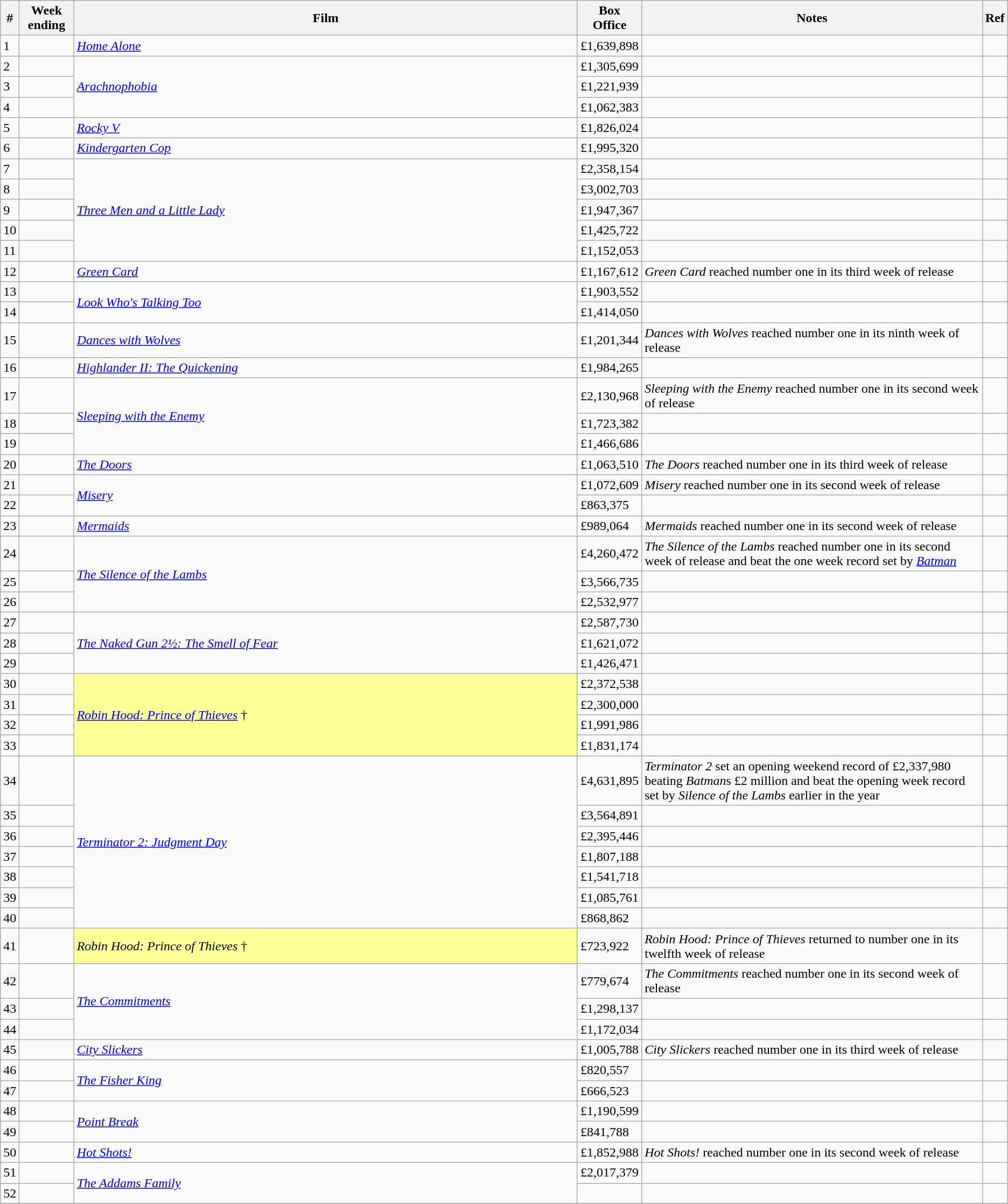<table class="wikitable sortable">
<tr>
<th abbr="Week">#</th>
<th abbr="Date">Week ending</th>
<th width="50%">Film</th>
<th abbr="Box Office">Box Office</th>
<th>Notes</th>
<th>Ref</th>
</tr>
<tr>
<td>1</td>
<td></td>
<td><em><a href='#'>Home Alone</a></em></td>
<td>£1,639,898</td>
<td></td>
<td></td>
</tr>
<tr>
<td>2</td>
<td></td>
<td rowspan="3"><em><a href='#'>Arachnophobia</a></em></td>
<td>£1,305,699</td>
<td></td>
<td></td>
</tr>
<tr>
<td>3</td>
<td></td>
<td>£1,221,939</td>
<td></td>
<td></td>
</tr>
<tr>
<td>4</td>
<td></td>
<td>£1,062,383</td>
<td></td>
<td></td>
</tr>
<tr>
<td>5</td>
<td></td>
<td><em><a href='#'>Rocky V</a></em></td>
<td>£1,826,024</td>
<td></td>
<td></td>
</tr>
<tr>
<td>6</td>
<td></td>
<td><em><a href='#'>Kindergarten Cop</a></em></td>
<td>£1,995,320</td>
<td></td>
<td></td>
</tr>
<tr>
<td>7</td>
<td></td>
<td rowspan="5"><em><a href='#'>Three Men and a Little Lady</a></em></td>
<td>£2,358,154</td>
<td></td>
<td></td>
</tr>
<tr>
<td>8</td>
<td></td>
<td>£3,002,703</td>
<td></td>
<td></td>
</tr>
<tr>
<td>9</td>
<td></td>
<td>£1,947,367</td>
<td></td>
<td></td>
</tr>
<tr>
<td>10</td>
<td></td>
<td>£1,425,722</td>
<td></td>
<td></td>
</tr>
<tr>
<td>11</td>
<td></td>
<td>£1,152,053</td>
<td></td>
<td></td>
</tr>
<tr>
<td>12</td>
<td></td>
<td><em><a href='#'>Green Card</a></em></td>
<td>£1,167,612</td>
<td><em>Green Card</em> reached number one in its third week of release</td>
<td></td>
</tr>
<tr>
<td>13</td>
<td></td>
<td rowspan="2"><em><a href='#'>Look Who's Talking Too</a></em></td>
<td>£1,903,552</td>
<td></td>
<td></td>
</tr>
<tr>
<td>14</td>
<td></td>
<td>£1,414,050</td>
<td></td>
<td></td>
</tr>
<tr>
<td>15</td>
<td></td>
<td><em><a href='#'>Dances with Wolves</a></em></td>
<td>£1,201,344</td>
<td><em>Dances with Wolves</em> reached number one in its ninth week of release</td>
<td></td>
</tr>
<tr>
<td>16</td>
<td></td>
<td><em><a href='#'>Highlander II: The Quickening</a></em></td>
<td>£1,984,265</td>
<td></td>
<td></td>
</tr>
<tr>
<td>17</td>
<td></td>
<td rowspan="3"><em><a href='#'>Sleeping with the Enemy</a></em></td>
<td>£2,130,968</td>
<td><em>Sleeping with the Enemy</em> reached number one in its second week of release</td>
<td></td>
</tr>
<tr>
<td>18</td>
<td></td>
<td>£1,723,382</td>
<td></td>
<td></td>
</tr>
<tr>
<td>19</td>
<td></td>
<td>£1,466,686</td>
<td></td>
<td></td>
</tr>
<tr>
<td>20</td>
<td></td>
<td><em><a href='#'>The Doors</a></em></td>
<td>£1,063,510</td>
<td><em>The Doors</em> reached number one in its third week of release</td>
<td></td>
</tr>
<tr>
<td>21</td>
<td></td>
<td rowspan="2"><em><a href='#'>Misery</a></em></td>
<td>£1,072,609</td>
<td><em>Misery</em> reached number one in its second week of release</td>
<td></td>
</tr>
<tr>
<td>22</td>
<td></td>
<td>£863,375</td>
<td></td>
<td></td>
</tr>
<tr>
<td>23</td>
<td></td>
<td><em><a href='#'>Mermaids</a></em></td>
<td>£989,064</td>
<td><em>Mermaids</em> reached number one in its second week of release</td>
<td></td>
</tr>
<tr>
<td>24</td>
<td></td>
<td rowspan="3"><em><a href='#'>The Silence of the Lambs</a></em></td>
<td>£4,260,472</td>
<td><em>The Silence of the Lambs</em> reached number one in its second week of release and beat the one week record set by <em><a href='#'>Batman</a></em></td>
<td></td>
</tr>
<tr>
<td>25</td>
<td></td>
<td>£3,566,735</td>
<td></td>
<td></td>
</tr>
<tr>
<td>26</td>
<td></td>
<td>£2,532,977</td>
<td></td>
<td></td>
</tr>
<tr>
<td>27</td>
<td></td>
<td rowspan="3"><em><a href='#'>The Naked Gun 2½: The Smell of Fear</a></em></td>
<td>£2,587,730</td>
<td></td>
<td></td>
</tr>
<tr>
<td>28</td>
<td></td>
<td>£1,621,072</td>
<td></td>
<td></td>
</tr>
<tr>
<td>29</td>
<td></td>
<td>£1,426,471</td>
<td></td>
<td></td>
</tr>
<tr>
<td>30</td>
<td></td>
<td rowspan="4" style="background-color:#FFFF99"><em><a href='#'>Robin Hood: Prince of Thieves</a></em> †</td>
<td>£2,372,538</td>
<td></td>
<td></td>
</tr>
<tr>
<td>31</td>
<td></td>
<td>£2,300,000</td>
<td></td>
<td></td>
</tr>
<tr>
<td>32</td>
<td></td>
<td>£1,991,986</td>
<td></td>
<td></td>
</tr>
<tr>
<td>33</td>
<td></td>
<td>£1,831,174</td>
<td></td>
<td></td>
</tr>
<tr>
<td>34</td>
<td></td>
<td rowspan="7"><em><a href='#'>Terminator 2: Judgment Day</a></em></td>
<td>£4,631,895</td>
<td><em>Terminator 2</em> set an opening weekend record of £2,337,980 beating <em>Batman</em>s £2 million and beat the opening week record set by <em>Silence of the Lambs</em> earlier in the year</td>
<td></td>
</tr>
<tr>
<td>35</td>
<td></td>
<td>£3,564,891</td>
<td></td>
<td></td>
</tr>
<tr>
<td>36</td>
<td></td>
<td>£2,395,446</td>
<td></td>
<td></td>
</tr>
<tr>
<td>37</td>
<td></td>
<td>£1,807,188</td>
<td></td>
<td></td>
</tr>
<tr>
<td>38</td>
<td></td>
<td>£1,541,718</td>
<td></td>
<td></td>
</tr>
<tr>
<td>39</td>
<td></td>
<td>£1,085,761</td>
<td></td>
<td></td>
</tr>
<tr>
<td>40</td>
<td></td>
<td>£868,862</td>
<td></td>
<td></td>
</tr>
<tr>
<td>41</td>
<td></td>
<td style="background-color:#FFFF99"><em>Robin Hood: Prince of Thieves</em> †</td>
<td>£723,922</td>
<td><em>Robin Hood: Prince of Thieves</em> returned to number one in its twelfth week of release</td>
<td></td>
</tr>
<tr>
<td>42</td>
<td></td>
<td rowspan="3"><em><a href='#'>The Commitments</a></em></td>
<td>£779,674</td>
<td><em>The Commitments</em> reached number one in its second week of release</td>
<td></td>
</tr>
<tr>
<td>43</td>
<td></td>
<td>£1,298,137</td>
<td></td>
<td></td>
</tr>
<tr>
<td>44</td>
<td></td>
<td>£1,172,034</td>
<td></td>
<td></td>
</tr>
<tr>
<td>45</td>
<td></td>
<td><em><a href='#'>City Slickers</a></em></td>
<td>£1,005,788</td>
<td><em>City Slickers</em> reached number one in its third week of release</td>
<td></td>
</tr>
<tr>
<td>46</td>
<td></td>
<td rowspan="2"><em><a href='#'>The Fisher King</a></em></td>
<td>£820,557</td>
<td></td>
<td></td>
</tr>
<tr>
<td>47</td>
<td></td>
<td>£666,523</td>
<td></td>
<td></td>
</tr>
<tr>
<td>48</td>
<td></td>
<td rowspan="2"><em><a href='#'>Point Break</a></em></td>
<td>£1,190,599</td>
<td></td>
<td></td>
</tr>
<tr>
<td>49</td>
<td></td>
<td>£841,788</td>
<td></td>
<td></td>
</tr>
<tr>
<td>50</td>
<td></td>
<td><em><a href='#'>Hot Shots!</a></em></td>
<td>£1,852,988</td>
<td><em>Hot Shots!</em> reached number one in its second week of release</td>
<td></td>
</tr>
<tr>
<td>51</td>
<td></td>
<td rowspan="2"><em><a href='#'>The Addams Family</a></em></td>
<td>£2,017,379</td>
<td></td>
<td></td>
</tr>
<tr>
<td>52</td>
<td></td>
<td></td>
<td></td>
<td></td>
</tr>
<tr>
</tr>
</table>
